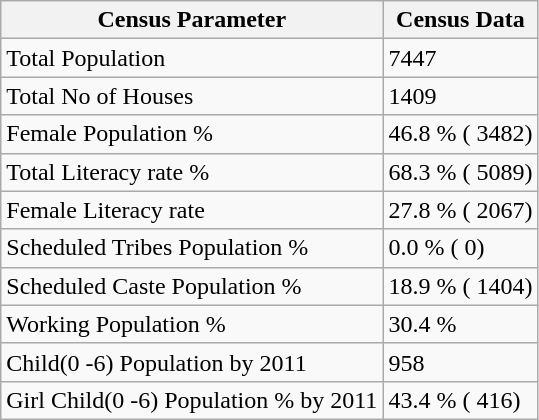<table class="wikitable">
<tr>
<th>Census Parameter</th>
<th>Census Data</th>
</tr>
<tr>
<td>Total Population</td>
<td>7447</td>
</tr>
<tr>
<td>Total No of Houses</td>
<td>1409</td>
</tr>
<tr>
<td>Female Population %</td>
<td>46.8 % ( 3482)</td>
</tr>
<tr>
<td>Total Literacy rate %</td>
<td>68.3 % ( 5089)</td>
</tr>
<tr>
<td>Female Literacy rate</td>
<td>27.8 % ( 2067)</td>
</tr>
<tr>
<td>Scheduled Tribes Population %</td>
<td>0.0 % ( 0)</td>
</tr>
<tr>
<td>Scheduled Caste Population %</td>
<td>18.9 % ( 1404)</td>
</tr>
<tr>
<td>Working Population %</td>
<td>30.4 %</td>
</tr>
<tr>
<td>Child(0 -6) Population by 2011</td>
<td>958</td>
</tr>
<tr>
<td>Girl Child(0 -6) Population % by 2011</td>
<td>43.4 % ( 416)</td>
</tr>
</table>
